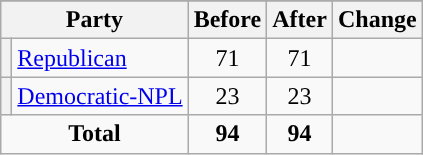<table class="wikitable" style="text-align:center;">
<tr>
</tr>
<tr>
<th colspan=2>Party</th>
<th>Before</th>
<th>After</th>
<th>Change</th>
</tr>
<tr>
<th style="background-color:"></th>
<td style="text-align:left;"><a href='#'>Republican</a></td>
<td>71</td>
<td>71</td>
<td></td>
</tr>
<tr>
<th style="background-color:"></th>
<td style="text-align:left;"><a href='#'>Democratic-NPL</a></td>
<td>23</td>
<td>23</td>
<td></td>
</tr>
<tr>
<td colspan=2><strong>Total</strong></td>
<td><strong>94</strong></td>
<td><strong>94</strong></td>
<td></td>
</tr>
</table>
